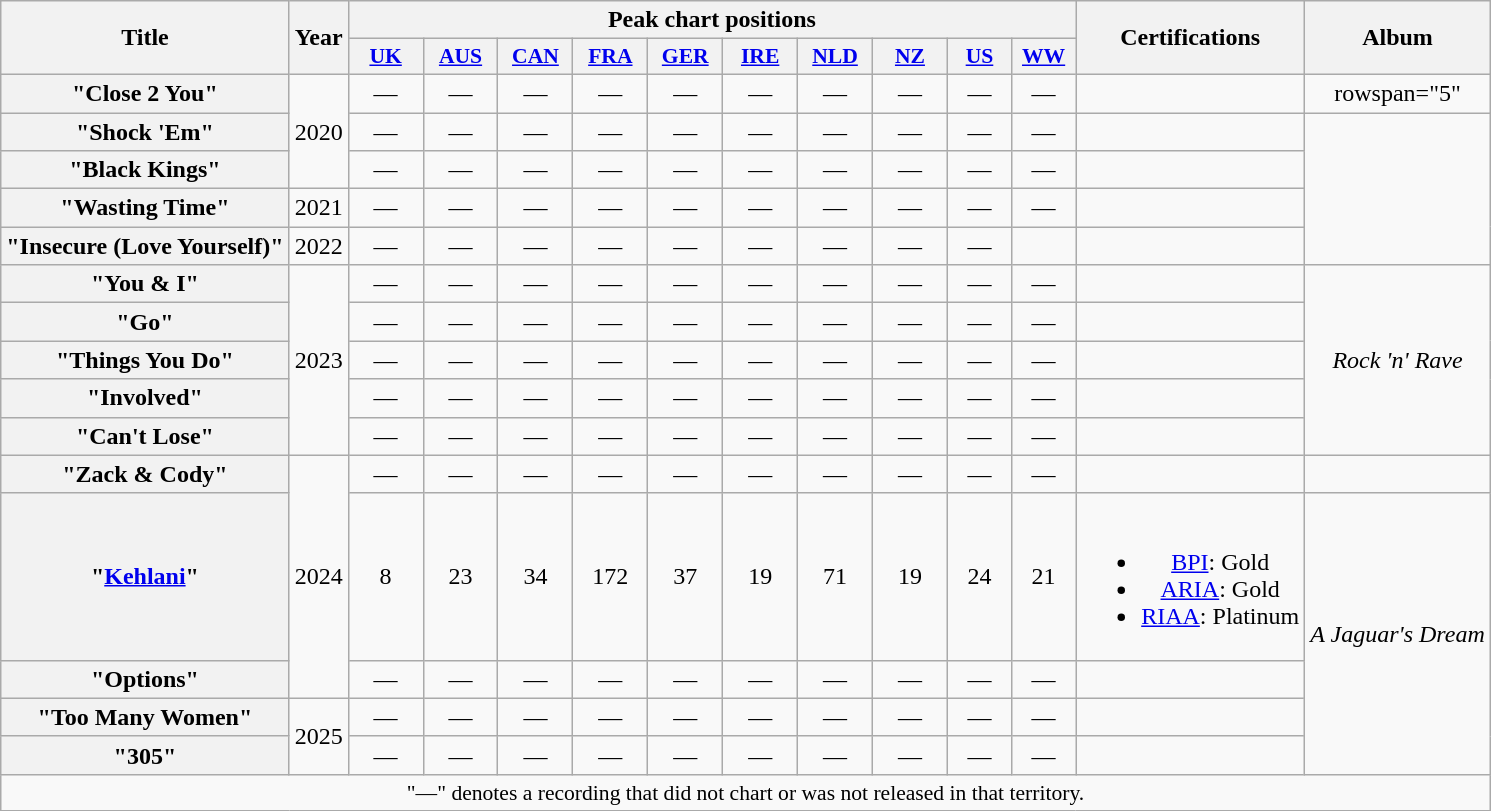<table class="wikitable plainrowheaders" style="text-align:center;">
<tr>
<th scope="col" rowspan="2">Title</th>
<th scope="col" rowspan="2">Year</th>
<th scope="col" colspan="10">Peak chart positions</th>
<th scope="col" rowspan="2">Certifications</th>
<th scope="col" rowspan="2">Album</th>
</tr>
<tr>
<th scope="col" style="width:3em;font-size:90%;"><a href='#'>UK</a><br></th>
<th scope="col" style="width:3em;font-size:90%;"><a href='#'>AUS</a><br></th>
<th scope="col" style="width:3em;font-size:90%;"><a href='#'>CAN</a><br></th>
<th scope="col" style="width:3em;font-size:90%;"><a href='#'>FRA</a><br></th>
<th scope="col" style="width:3em;font-size:90%;"><a href='#'>GER</a><br></th>
<th scope="col" style="width:3em;font-size:90%;"><a href='#'>IRE</a><br></th>
<th scope="col" style="width:3em;font-size:90%;"><a href='#'>NLD</a><br></th>
<th scope="col" style="width:3em;font-size:90%;"><a href='#'>NZ</a><br></th>
<th scope="col" style="width:2.5em;font-size:90%;"><a href='#'>US</a><br></th>
<th scope="col" style="width:2.5em;font-size:90%;"><a href='#'>WW</a><br></th>
</tr>
<tr>
<th scope="row">"Close 2 You"</th>
<td rowspan="3">2020</td>
<td>—</td>
<td>—</td>
<td>—</td>
<td>—</td>
<td>—</td>
<td>—</td>
<td>—</td>
<td>—</td>
<td>—</td>
<td>—</td>
<td></td>
<td>rowspan="5" </td>
</tr>
<tr>
<th scope="row">"Shock 'Em"<br></th>
<td>—</td>
<td>—</td>
<td>—</td>
<td>—</td>
<td>—</td>
<td>—</td>
<td>—</td>
<td>—</td>
<td>—</td>
<td>—</td>
<td></td>
</tr>
<tr>
<th scope="row">"Black Kings"<br></th>
<td>—</td>
<td>—</td>
<td>—</td>
<td>—</td>
<td>—</td>
<td>—</td>
<td>—</td>
<td>—</td>
<td>—</td>
<td>—</td>
<td></td>
</tr>
<tr>
<th scope="row">"Wasting Time"</th>
<td>2021</td>
<td>—</td>
<td>—</td>
<td>—</td>
<td>—</td>
<td>—</td>
<td>—</td>
<td>—</td>
<td>—</td>
<td>—</td>
<td>—</td>
<td></td>
</tr>
<tr>
<th scope="row">"Insecure (Love Yourself)"<br></th>
<td>2022</td>
<td>—</td>
<td>—</td>
<td>—</td>
<td>—</td>
<td>—</td>
<td>—</td>
<td>—</td>
<td>—</td>
<td>—</td>
<td></td>
<td></td>
</tr>
<tr>
<th scope="row">"You & I"</th>
<td rowspan="5">2023</td>
<td>—</td>
<td>—</td>
<td>—</td>
<td>—</td>
<td>—</td>
<td>—</td>
<td>—</td>
<td>—</td>
<td>—</td>
<td>—</td>
<td></td>
<td rowspan="5"><em>Rock 'n' Rave</em></td>
</tr>
<tr>
<th scope="row">"Go"</th>
<td>—</td>
<td>—</td>
<td>—</td>
<td>—</td>
<td>—</td>
<td>—</td>
<td>—</td>
<td>—</td>
<td>—</td>
<td>—</td>
<td></td>
</tr>
<tr>
<th scope="row">"Things You Do"</th>
<td>—</td>
<td>—</td>
<td>—</td>
<td>—</td>
<td>—</td>
<td>—</td>
<td>—</td>
<td>—</td>
<td>—</td>
<td>—</td>
<td></td>
</tr>
<tr>
<th scope="row">"Involved"</th>
<td>—</td>
<td>—</td>
<td>—</td>
<td>—</td>
<td>—</td>
<td>—</td>
<td>—</td>
<td>—</td>
<td>—</td>
<td>—</td>
<td></td>
</tr>
<tr>
<th scope="row">"Can't Lose"</th>
<td>—</td>
<td>—</td>
<td>—</td>
<td>—</td>
<td>—</td>
<td>—</td>
<td>—</td>
<td>—</td>
<td>—</td>
<td>—</td>
<td></td>
</tr>
<tr>
<th scope="row">"Zack & Cody"</th>
<td rowspan="3">2024</td>
<td>—</td>
<td>—</td>
<td>—</td>
<td>—</td>
<td>—</td>
<td>—</td>
<td>—</td>
<td>—</td>
<td>—</td>
<td>—</td>
<td></td>
<td></td>
</tr>
<tr>
<th scope="row">"<a href='#'>Kehlani</a>"<br></th>
<td>8</td>
<td>23<br></td>
<td>34</td>
<td>172</td>
<td>37</td>
<td>19<br></td>
<td>71</td>
<td>19</td>
<td>24</td>
<td>21</td>
<td><br><ul><li><a href='#'>BPI</a>: Gold</li><li><a href='#'>ARIA</a>: Gold</li><li><a href='#'>RIAA</a>: Platinum</li></ul></td>
<td rowspan="4"><em>A Jaguar's Dream</em></td>
</tr>
<tr>
<th scope="row">"Options"<br></th>
<td>—</td>
<td>—</td>
<td>—</td>
<td>—</td>
<td>—</td>
<td>—</td>
<td>—</td>
<td>—</td>
<td>—</td>
<td>—</td>
<td></td>
</tr>
<tr>
<th scope="row">"Too Many Women"<br></th>
<td rowspan="2">2025</td>
<td>—</td>
<td>—</td>
<td>—</td>
<td>—</td>
<td>—</td>
<td>—</td>
<td>—</td>
<td>—</td>
<td>—</td>
<td>—</td>
<td></td>
</tr>
<tr>
<th scope="row">"305"<br></th>
<td>—</td>
<td>—</td>
<td>—</td>
<td>—</td>
<td>—</td>
<td>—</td>
<td>—</td>
<td>—</td>
<td>—</td>
<td>—</td>
<td></td>
</tr>
<tr>
<td colspan="14" style="font-size:90%">"—" denotes a recording that did not chart or was not released in that territory.</td>
</tr>
</table>
